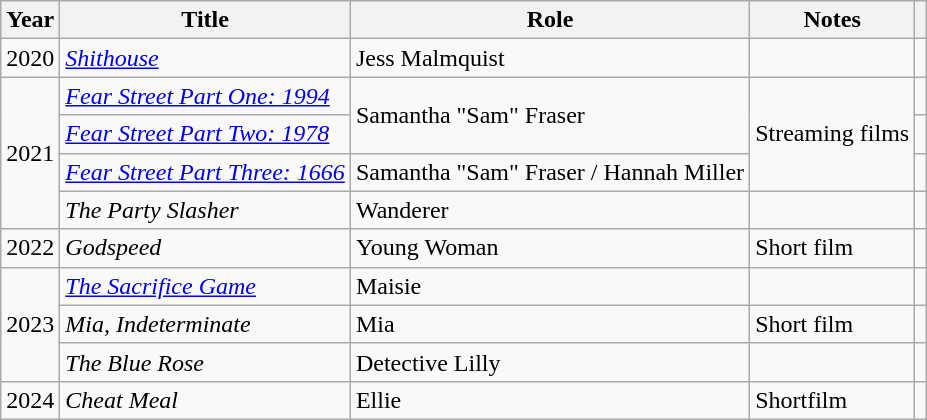<table class="wikitable sortable">
<tr>
<th>Year</th>
<th>Title</th>
<th>Role</th>
<th class="unsortable">Notes</th>
<th class=unsortable></th>
</tr>
<tr>
<td>2020</td>
<td><em><a href='#'>Shithouse</a></em></td>
<td>Jess Malmquist</td>
<td></td>
<td></td>
</tr>
<tr>
<td rowspan="4">2021</td>
<td><em><a href='#'>Fear Street Part One: 1994</a></em></td>
<td rowspan="2">Samantha "Sam" Fraser</td>
<td rowspan="3">Streaming films</td>
<td></td>
</tr>
<tr>
<td><em><a href='#'>Fear Street Part Two: 1978</a></em></td>
<td></td>
</tr>
<tr>
<td><em><a href='#'>Fear Street Part Three: 1666</a></em></td>
<td>Samantha "Sam" Fraser / Hannah Miller</td>
<td></td>
</tr>
<tr>
<td><em>The Party Slasher</em></td>
<td>Wanderer</td>
<td></td>
<td></td>
</tr>
<tr>
<td>2022</td>
<td><em>Godspeed</em></td>
<td>Young Woman</td>
<td>Short film</td>
<td></td>
</tr>
<tr>
<td rowspan="3">2023</td>
<td><em><a href='#'>The Sacrifice Game</a></em></td>
<td>Maisie</td>
<td></td>
<td></td>
</tr>
<tr>
<td><em>Mia, Indeterminate</em></td>
<td>Mia</td>
<td>Short film</td>
<td></td>
</tr>
<tr>
<td><em>The Blue Rose</em></td>
<td>Detective Lilly</td>
<td></td>
<td></td>
</tr>
<tr>
<td>2024</td>
<td><em>Cheat Meal</em></td>
<td>Ellie</td>
<td>Shortfilm</td>
<td></td>
</tr>
</table>
